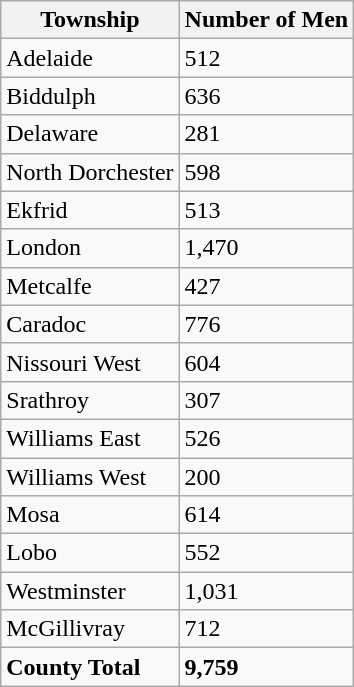<table class="wikitable">
<tr>
<th>Township</th>
<th>Number of Men</th>
</tr>
<tr>
<td>Adelaide</td>
<td>512</td>
</tr>
<tr>
<td>Biddulph</td>
<td>636</td>
</tr>
<tr>
<td>Delaware</td>
<td>281</td>
</tr>
<tr>
<td>North Dorchester</td>
<td>598</td>
</tr>
<tr>
<td>Ekfrid</td>
<td>513</td>
</tr>
<tr>
<td>London</td>
<td>1,470</td>
</tr>
<tr>
<td>Metcalfe</td>
<td>427</td>
</tr>
<tr>
<td>Caradoc</td>
<td>776</td>
</tr>
<tr>
<td>Nissouri West</td>
<td>604</td>
</tr>
<tr>
<td>Srathroy</td>
<td>307</td>
</tr>
<tr>
<td>Williams East</td>
<td>526</td>
</tr>
<tr>
<td>Williams West</td>
<td>200</td>
</tr>
<tr>
<td>Mosa</td>
<td>614</td>
</tr>
<tr>
<td>Lobo</td>
<td>552</td>
</tr>
<tr>
<td>Westminster</td>
<td>1,031</td>
</tr>
<tr>
<td>McGillivray</td>
<td>712</td>
</tr>
<tr>
<td><strong>County Total</strong></td>
<td><strong>9,759</strong></td>
</tr>
</table>
